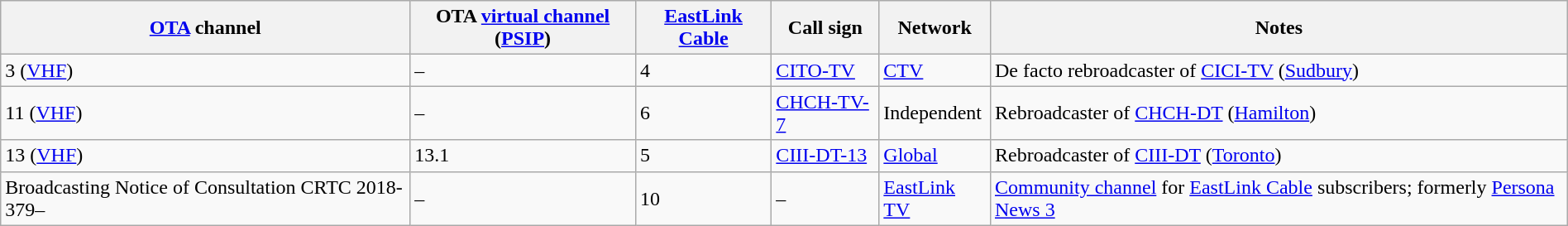<table class="wikitable sortable" width="100%">
<tr>
<th><a href='#'>OTA</a> channel</th>
<th>OTA <a href='#'>virtual channel</a> (<a href='#'>PSIP</a>)</th>
<th><a href='#'>EastLink Cable</a></th>
<th>Call sign</th>
<th>Network</th>
<th>Notes</th>
</tr>
<tr>
<td>3 (<a href='#'>VHF</a>)</td>
<td>–</td>
<td>4</td>
<td><a href='#'>CITO-TV</a></td>
<td><a href='#'>CTV</a></td>
<td>De facto rebroadcaster of <a href='#'>CICI-TV</a> (<a href='#'>Sudbury</a>)</td>
</tr>
<tr>
<td>11 (<a href='#'>VHF</a>)</td>
<td>–</td>
<td>6</td>
<td><a href='#'>CHCH-TV-7</a></td>
<td>Independent</td>
<td>Rebroadcaster of <a href='#'>CHCH-DT</a> (<a href='#'>Hamilton</a>)</td>
</tr>
<tr>
<td>13 (<a href='#'>VHF</a>)</td>
<td>13.1</td>
<td>5</td>
<td><a href='#'>CIII-DT-13</a></td>
<td><a href='#'>Global</a></td>
<td>Rebroadcaster of <a href='#'>CIII-DT</a> (<a href='#'>Toronto</a>)</td>
</tr>
<tr>
<td>Broadcasting Notice of Consultation CRTC 2018-379–</td>
<td>–</td>
<td>10</td>
<td>–</td>
<td><a href='#'>EastLink TV</a></td>
<td><a href='#'>Community channel</a> for <a href='#'>EastLink Cable</a> subscribers; formerly <a href='#'>Persona News 3</a></td>
</tr>
</table>
